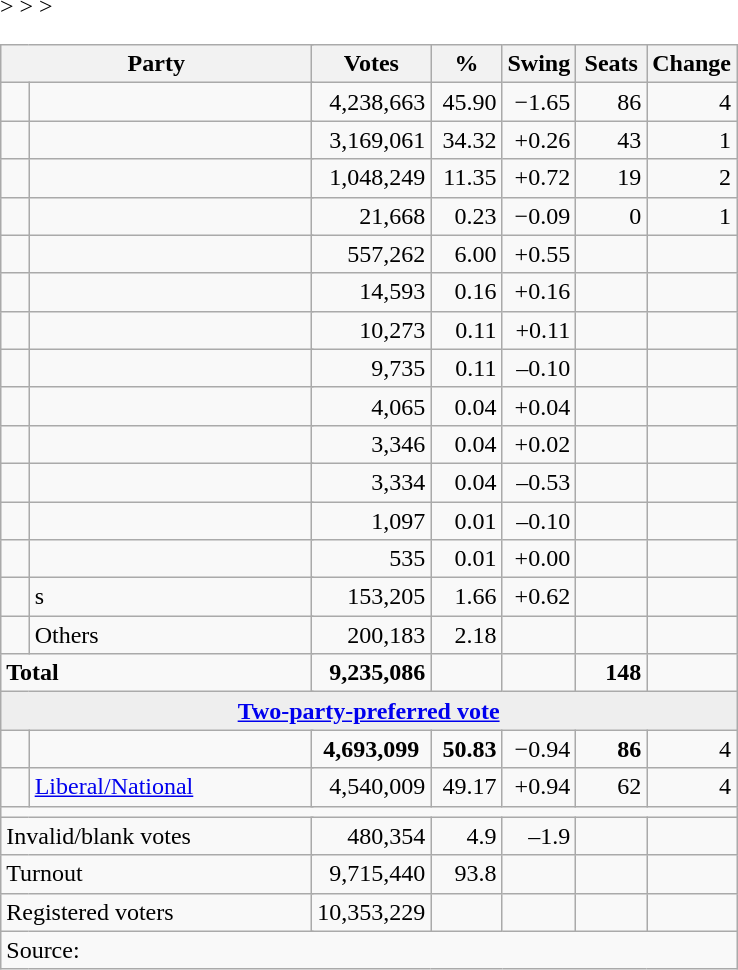<table class="wikitable">
<tr>
<th style="width:200px" colspan=3>Party</th>
<th style="width:70px; text-align:center;">Votes</th>
<th style="width:40px; text-align:center;">%</th>
<th style="width:40px; text-align:center;">Swing</th>
<th style="width:40px; text-align:center;">Seats</th>
<th style="width:40px; text-align:center;">Change</th>
</tr>
<tr>
<td> </td>
<td colspan=2></td>
<td style="text-align:right;">4,238,663</td>
<td style="text-align:right;">45.90</td>
<td style="text-align:right;">−1.65</td>
<td style="text-align:right;">86</td>
<td style="text-align:right;"> 4</td>
</tr>
<tr>
<td> </td>
<td colspan=2></td>
<td style="text-align:right;">3,169,061</td>
<td style="text-align:right;">34.32</td>
<td style="text-align:right;">+0.26</td>
<td style="text-align:right;">43</td>
<td style="text-align:right;"> 1</td>
</tr>
<tr>
<td> </td>
<td colspan=2></td>
<td style="text-align:right;">1,048,249</td>
<td style="text-align:right;">11.35</td>
<td style="text-align:right;">+0.72</td>
<td style="text-align:right;">19</td>
<td style="text-align:right;"> 2</td>
</tr>
<tr>
<td> </td>
<td colspan=2></td>
<td style="text-align:right;">21,668</td>
<td style="text-align:right;">0.23</td>
<td style="text-align:right;">−0.09</td>
<td style="text-align:right;">0</td>
<td style="text-align:right;"> 1</td>
</tr>
<tr>
<td> </td>
<td colspan=2></td>
<td style="text-align:right;">557,262</td>
<td style="text-align:right;">6.00</td>
<td style="text-align:right;">+0.55</td>
<td style="text-align:right;"></td>
<td style="text-align:right;"></td>
</tr>
<tr <noinclude>>
<td> </td>
<td colspan=2></td>
<td style="text-align:right;">14,593</td>
<td style="text-align:right;">0.16</td>
<td style="text-align:right;">+0.16</td>
<td style="text-align:right;"></td>
<td style="text-align:right;"></td>
</tr>
<tr>
<td> </td>
<td colspan=2></td>
<td style="text-align:right;">10,273</td>
<td style="text-align:right;">0.11</td>
<td style="text-align:right;">+0.11</td>
<td style="text-align:right;"></td>
<td style="text-align:right;"></td>
</tr>
<tr>
<td> </td>
<td colspan=2></td>
<td style="text-align:right;">9,735</td>
<td style="text-align:right;">0.11</td>
<td style="text-align:right;">–0.10</td>
<td style="text-align:right;"></td>
<td style="text-align:right;"></td>
</tr>
<tr>
<td> </td>
<td colspan=2></td>
<td style="text-align:right;">4,065</td>
<td style="text-align:right;">0.04</td>
<td style="text-align:right;">+0.04</td>
<td style="text-align:right;"></td>
<td style="text-align:right;"></td>
</tr>
<tr>
<td> </td>
<td colspan=2></td>
<td style="text-align:right;">3,346</td>
<td style="text-align:right;">0.04</td>
<td style="text-align:right;">+0.02</td>
<td style="text-align:right;"></td>
<td style="text-align:right;"></td>
</tr>
<tr>
<td> </td>
<td colspan=2></td>
<td style="text-align:right;">3,334</td>
<td style="text-align:right;">0.04</td>
<td style="text-align:right;">–0.53</td>
<td style="text-align:right;"></td>
<td style="text-align:right;"></td>
</tr>
<tr>
<td> </td>
<td colspan=2></td>
<td style="text-align:right;">1,097</td>
<td style="text-align:right;">0.01</td>
<td style="text-align:right;">–0.10</td>
<td style="text-align:right;"></td>
<td style="text-align:right;"></td>
</tr>
<tr>
<td> </td>
<td colspan=2></td>
<td style="text-align:right;">535</td>
<td style="text-align:right;">0.01</td>
<td style="text-align:right;">+0.00</td>
<td style="text-align:right;"></td>
<td style="text-align:right;"></td>
</tr>
<tr>
<td> </td>
<td colspan=2>s</td>
<td style="text-align:right;">153,205</td>
<td style="text-align:right;">1.66</td>
<td style="text-align:right;">+0.62</td>
<td style="text-align:right;"></td>
<td style="text-align:right;"></td>
</tr>
<tr </noinclude><includeonly>>
<td> </td>
<td colspan=2>Others</td>
<td style="text-align:right;">200,183</td>
<td style="text-align:right;">2.18</td>
<td style="text-align:right;"></td>
<td style="text-align:right;"></td>
<td style="text-align:right;"></td>
</tr>
<tr </includeonly>>
<td colspan=3><strong>Total</strong></td>
<td style="text-align:right;"><strong>9,235,086</strong></td>
<td style="text-align:right;"></td>
<td style="text-align:right;"></td>
<td style="text-align:right;"><strong>148</strong></td>
<td style="text-align:right;"></td>
</tr>
<tr>
<td colspan="9"  style="text-align:center; background:#eee;"><strong><a href='#'>Two-party-preferred vote</a></strong></td>
</tr>
<tr>
<td> </td>
<td colspan=2></td>
<td style="text-align:center;"><strong>4,693,099</strong></td>
<td style="text-align:right;"><strong>50.83</strong></td>
<td style="text-align:right;">−0.94</td>
<td style="text-align:right;"><strong>86</strong></td>
<td style="text-align:right;"> 4</td>
</tr>
<tr>
<td> </td>
<td colspan=2><a href='#'>Liberal/National</a></td>
<td style="text-align:right;">4,540,009</td>
<td style="text-align:right;">49.17</td>
<td style="text-align:right;">+0.94</td>
<td style="text-align:right;">62</td>
<td style="text-align:right;"> 4</td>
</tr>
<tr>
<td colspan="8"></td>
</tr>
<tr>
<td colspan="3" style="text-align:left;">Invalid/blank votes</td>
<td align="right">480,354</td>
<td align="right">4.9</td>
<td align="right">–1.9</td>
<td></td>
<td></td>
</tr>
<tr>
<td colspan="3" style="text-align:left;">Turnout</td>
<td align="right">9,715,440</td>
<td align="right">93.8</td>
<td align="right"></td>
<td></td>
<td></td>
</tr>
<tr>
<td colspan="3" style="text-align:left;">Registered voters</td>
<td align="right">10,353,229</td>
<td></td>
<td></td>
<td></td>
<td></td>
</tr>
<tr>
<td colspan="8" align="left">Source: </td>
</tr>
</table>
